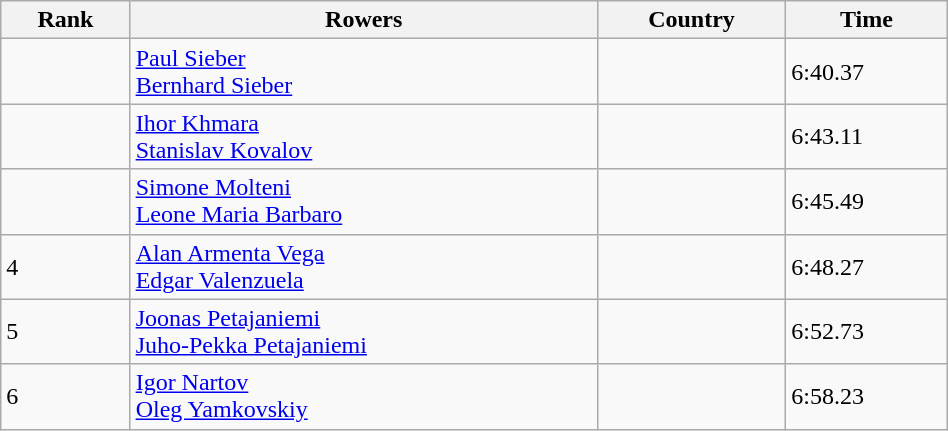<table class="wikitable" width=50%>
<tr>
<th>Rank</th>
<th>Rowers</th>
<th>Country</th>
<th>Time</th>
</tr>
<tr>
<td></td>
<td><a href='#'>Paul Sieber</a><br><a href='#'>Bernhard Sieber</a></td>
<td></td>
<td>6:40.37</td>
</tr>
<tr>
<td></td>
<td><a href='#'>Ihor Khmara</a><br><a href='#'>Stanislav Kovalov</a></td>
<td></td>
<td>6:43.11</td>
</tr>
<tr>
<td></td>
<td><a href='#'>Simone Molteni</a><br><a href='#'>Leone Maria Barbaro</a></td>
<td></td>
<td>6:45.49</td>
</tr>
<tr>
<td>4</td>
<td><a href='#'>Alan Armenta Vega</a><br><a href='#'>Edgar Valenzuela</a></td>
<td></td>
<td>6:48.27</td>
</tr>
<tr>
<td>5</td>
<td><a href='#'>Joonas Petajaniemi</a><br><a href='#'>Juho-Pekka Petajaniemi</a></td>
<td></td>
<td>6:52.73</td>
</tr>
<tr>
<td>6</td>
<td><a href='#'>Igor Nartov</a><br><a href='#'>Oleg Yamkovskiy</a></td>
<td></td>
<td>6:58.23</td>
</tr>
</table>
